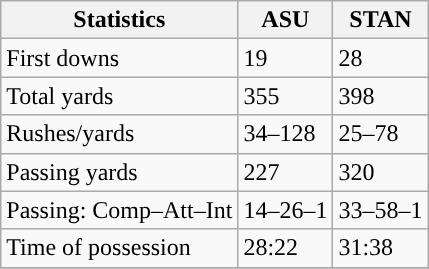<table class="wikitable" style="float: left;">
<tr>
<th>Statistics</th>
<th>ASU</th>
<th>STAN</th>
</tr>
<tr>
<td>First downs</td>
<td>19</td>
<td>28</td>
</tr>
<tr>
<td>Total yards</td>
<td>355</td>
<td>398</td>
</tr>
<tr>
<td>Rushes/yards</td>
<td>34–128</td>
<td>25–78</td>
</tr>
<tr>
<td>Passing yards</td>
<td>227</td>
<td>320</td>
</tr>
<tr>
<td>Passing: Comp–Att–Int</td>
<td>14–26–1</td>
<td>33–58–1</td>
</tr>
<tr>
<td>Time of possession</td>
<td>28:22</td>
<td>31:38</td>
</tr>
<tr>
</tr>
</table>
